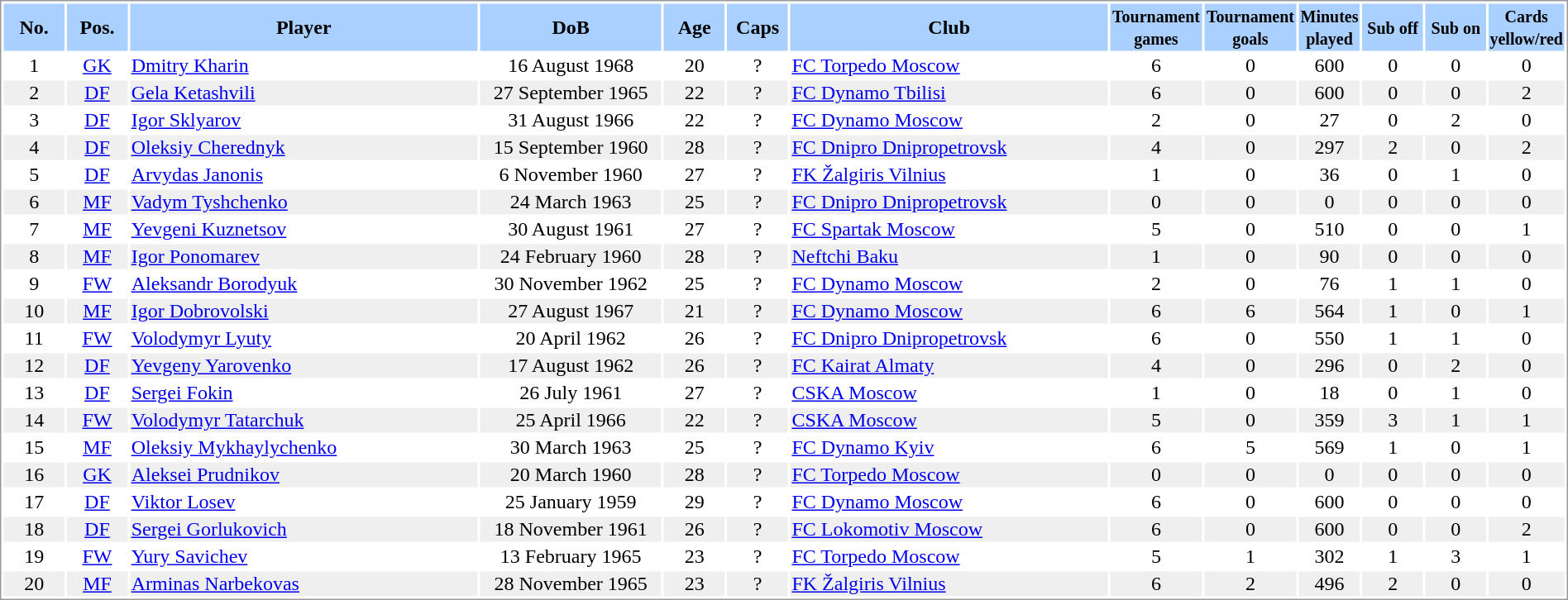<table border="0" width="100%" style="border: 1px solid #999; background-color:#FFFFFF; text-align:center">
<tr align="center" bgcolor="#AAD0FF">
<th width=4%>No.</th>
<th width=4%>Pos.</th>
<th width=23%>Player</th>
<th width=12%>DoB</th>
<th width=4%>Age</th>
<th width=4%>Caps</th>
<th width=21%>Club</th>
<th width=6%><small>Tournament<br>games</small></th>
<th width=6%><small>Tournament<br>goals</small></th>
<th width=4%><small>Minutes<br>played</small></th>
<th width=4%><small>Sub off</small></th>
<th width=4%><small>Sub on</small></th>
<th width=4%><small>Cards<br>yellow/red</small></th>
</tr>
<tr>
<td>1</td>
<td><a href='#'>GK</a></td>
<td align="left"><a href='#'>Dmitry Kharin</a></td>
<td>16 August 1968</td>
<td>20</td>
<td>?</td>
<td align="left"> <a href='#'>FC Torpedo Moscow</a></td>
<td>6</td>
<td>0</td>
<td>600</td>
<td>0</td>
<td>0</td>
<td>0</td>
</tr>
<tr bgcolor="#EFEFEF">
<td>2</td>
<td><a href='#'>DF</a></td>
<td align="left"><a href='#'>Gela Ketashvili</a></td>
<td>27 September 1965</td>
<td>22</td>
<td>?</td>
<td align="left"> <a href='#'>FC Dynamo Tbilisi</a></td>
<td>6</td>
<td>0</td>
<td>600</td>
<td>0</td>
<td>0</td>
<td>2</td>
</tr>
<tr>
<td>3</td>
<td><a href='#'>DF</a></td>
<td align="left"><a href='#'>Igor Sklyarov</a></td>
<td>31 August 1966</td>
<td>22</td>
<td>?</td>
<td align="left"> <a href='#'>FC Dynamo Moscow</a></td>
<td>2</td>
<td>0</td>
<td>27</td>
<td>0</td>
<td>2</td>
<td>0</td>
</tr>
<tr bgcolor="#EFEFEF">
<td>4</td>
<td><a href='#'>DF</a></td>
<td align="left"><a href='#'>Oleksiy Cherednyk</a></td>
<td>15 September 1960</td>
<td>28</td>
<td>?</td>
<td align="left"> <a href='#'>FC Dnipro Dnipropetrovsk</a></td>
<td>4</td>
<td>0</td>
<td>297</td>
<td>2</td>
<td>0</td>
<td>2</td>
</tr>
<tr>
<td>5</td>
<td><a href='#'>DF</a></td>
<td align="left"><a href='#'>Arvydas Janonis</a></td>
<td>6 November 1960</td>
<td>27</td>
<td>?</td>
<td align="left"> <a href='#'>FK Žalgiris Vilnius</a></td>
<td>1</td>
<td>0</td>
<td>36</td>
<td>0</td>
<td>1</td>
<td>0</td>
</tr>
<tr bgcolor="#EFEFEF">
<td>6</td>
<td><a href='#'>MF</a></td>
<td align="left"><a href='#'>Vadym Tyshchenko</a></td>
<td>24 March 1963</td>
<td>25</td>
<td>?</td>
<td align="left"> <a href='#'>FC Dnipro Dnipropetrovsk</a></td>
<td>0</td>
<td>0</td>
<td>0</td>
<td>0</td>
<td>0</td>
<td>0</td>
</tr>
<tr>
<td>7</td>
<td><a href='#'>MF</a></td>
<td align="left"><a href='#'>Yevgeni Kuznetsov</a></td>
<td>30 August 1961</td>
<td>27</td>
<td>?</td>
<td align="left"> <a href='#'>FC Spartak Moscow</a></td>
<td>5</td>
<td>0</td>
<td>510</td>
<td>0</td>
<td>0</td>
<td>1</td>
</tr>
<tr bgcolor="#EFEFEF">
<td>8</td>
<td><a href='#'>MF</a></td>
<td align="left"><a href='#'>Igor Ponomarev</a></td>
<td>24 February 1960</td>
<td>28</td>
<td>?</td>
<td align="left"> <a href='#'>Neftchi Baku</a></td>
<td>1</td>
<td>0</td>
<td>90</td>
<td>0</td>
<td>0</td>
<td>0</td>
</tr>
<tr>
<td>9</td>
<td><a href='#'>FW</a></td>
<td align="left"><a href='#'>Aleksandr Borodyuk</a></td>
<td>30 November 1962</td>
<td>25</td>
<td>?</td>
<td align="left"> <a href='#'>FC Dynamo Moscow</a></td>
<td>2</td>
<td>0</td>
<td>76</td>
<td>1</td>
<td>1</td>
<td>0</td>
</tr>
<tr bgcolor="#EFEFEF">
<td>10</td>
<td><a href='#'>MF</a></td>
<td align="left"><a href='#'>Igor Dobrovolski</a></td>
<td>27 August 1967</td>
<td>21</td>
<td>?</td>
<td align="left"> <a href='#'>FC Dynamo Moscow</a></td>
<td>6</td>
<td>6</td>
<td>564</td>
<td>1</td>
<td>0</td>
<td>1</td>
</tr>
<tr>
<td>11</td>
<td><a href='#'>FW</a></td>
<td align="left"><a href='#'>Volodymyr Lyuty</a></td>
<td>20 April 1962</td>
<td>26</td>
<td>?</td>
<td align="left"> <a href='#'>FC Dnipro Dnipropetrovsk</a></td>
<td>6</td>
<td>0</td>
<td>550</td>
<td>1</td>
<td>1</td>
<td>0</td>
</tr>
<tr bgcolor="#EFEFEF">
<td>12</td>
<td><a href='#'>DF</a></td>
<td align="left"><a href='#'>Yevgeny Yarovenko</a></td>
<td>17 August 1962</td>
<td>26</td>
<td>?</td>
<td align="left"> <a href='#'>FC Kairat Almaty</a></td>
<td>4</td>
<td>0</td>
<td>296</td>
<td>0</td>
<td>2</td>
<td>0</td>
</tr>
<tr>
<td>13</td>
<td><a href='#'>DF</a></td>
<td align="left"><a href='#'>Sergei Fokin</a></td>
<td>26 July 1961</td>
<td>27</td>
<td>?</td>
<td align="left"> <a href='#'>CSKA Moscow</a></td>
<td>1</td>
<td>0</td>
<td>18</td>
<td>0</td>
<td>1</td>
<td>0</td>
</tr>
<tr bgcolor="#EFEFEF">
<td>14</td>
<td><a href='#'>FW</a></td>
<td align="left"><a href='#'>Volodymyr Tatarchuk</a></td>
<td>25 April 1966</td>
<td>22</td>
<td>?</td>
<td align="left"> <a href='#'>CSKA Moscow</a></td>
<td>5</td>
<td>0</td>
<td>359</td>
<td>3</td>
<td>1</td>
<td>1</td>
</tr>
<tr>
<td>15</td>
<td><a href='#'>MF</a></td>
<td align="left"><a href='#'>Oleksiy Mykhaylychenko</a></td>
<td>30 March 1963</td>
<td>25</td>
<td>?</td>
<td align="left"> <a href='#'>FC Dynamo Kyiv</a></td>
<td>6</td>
<td>5</td>
<td>569</td>
<td>1</td>
<td>0</td>
<td>1</td>
</tr>
<tr bgcolor="#EFEFEF">
<td>16</td>
<td><a href='#'>GK</a></td>
<td align="left"><a href='#'>Aleksei Prudnikov</a></td>
<td>20 March 1960</td>
<td>28</td>
<td>?</td>
<td align="left"> <a href='#'>FC Torpedo Moscow</a></td>
<td>0</td>
<td>0</td>
<td>0</td>
<td>0</td>
<td>0</td>
<td>0</td>
</tr>
<tr>
<td>17</td>
<td><a href='#'>DF</a></td>
<td align="left"><a href='#'>Viktor Losev</a></td>
<td>25 January 1959</td>
<td>29</td>
<td>?</td>
<td align="left"> <a href='#'>FC Dynamo Moscow</a></td>
<td>6</td>
<td>0</td>
<td>600</td>
<td>0</td>
<td>0</td>
<td>0</td>
</tr>
<tr bgcolor="#EFEFEF">
<td>18</td>
<td><a href='#'>DF</a></td>
<td align="left"><a href='#'>Sergei Gorlukovich</a></td>
<td>18 November 1961</td>
<td>26</td>
<td>?</td>
<td align="left"> <a href='#'>FC Lokomotiv Moscow</a></td>
<td>6</td>
<td>0</td>
<td>600</td>
<td>0</td>
<td>0</td>
<td>2</td>
</tr>
<tr>
<td>19</td>
<td><a href='#'>FW</a></td>
<td align="left"><a href='#'>Yury Savichev</a></td>
<td>13 February 1965</td>
<td>23</td>
<td>?</td>
<td align="left"> <a href='#'>FC Torpedo Moscow</a></td>
<td>5</td>
<td>1</td>
<td>302</td>
<td>1</td>
<td>3</td>
<td>1</td>
</tr>
<tr bgcolor="#EFEFEF">
<td>20</td>
<td><a href='#'>MF</a></td>
<td align="left"><a href='#'>Arminas Narbekovas</a></td>
<td>28 November 1965</td>
<td>23</td>
<td>?</td>
<td align="left"> <a href='#'>FK Žalgiris Vilnius</a></td>
<td>6</td>
<td>2</td>
<td>496</td>
<td>2</td>
<td>0</td>
<td>0</td>
</tr>
</table>
